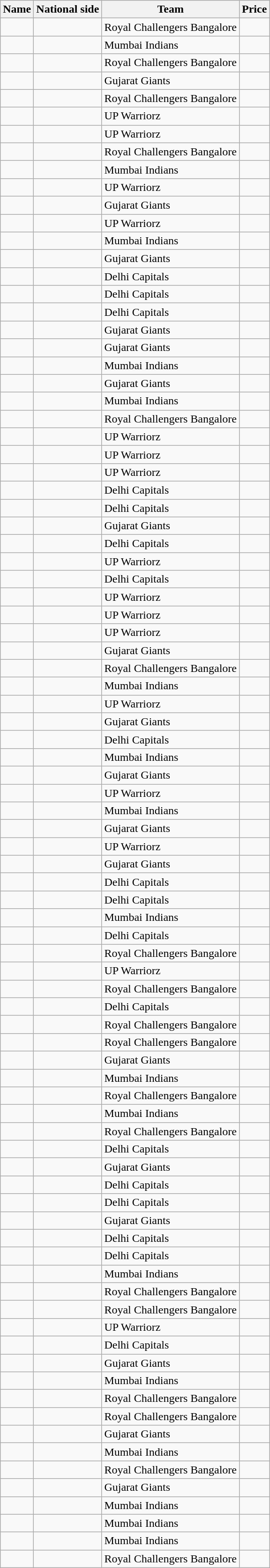<table class="wikitable sortable">
<tr>
<th>Name</th>
<th>National side</th>
<th>Team</th>
<th>Price</th>
</tr>
<tr>
<td></td>
<td></td>
<td>Royal Challengers Bangalore</td>
<td></td>
</tr>
<tr>
<td></td>
<td></td>
<td>Mumbai Indians</td>
<td></td>
</tr>
<tr>
<td></td>
<td></td>
<td>Royal Challengers Bangalore</td>
<td></td>
</tr>
<tr>
<td></td>
<td></td>
<td>Gujarat Giants</td>
<td></td>
</tr>
<tr>
<td></td>
<td></td>
<td>Royal Challengers Bangalore</td>
<td></td>
</tr>
<tr>
<td></td>
<td></td>
<td>UP Warriorz</td>
<td></td>
</tr>
<tr>
<td></td>
<td></td>
<td>UP Warriorz</td>
<td></td>
</tr>
<tr>
<td></td>
<td></td>
<td>Royal Challengers Bangalore</td>
<td></td>
</tr>
<tr>
<td></td>
<td></td>
<td>Mumbai Indians</td>
<td></td>
</tr>
<tr>
<td></td>
<td></td>
<td>UP Warriorz</td>
<td></td>
</tr>
<tr>
<td></td>
<td></td>
<td>Gujarat Giants</td>
<td></td>
</tr>
<tr>
<td></td>
<td></td>
<td>UP Warriorz</td>
<td></td>
</tr>
<tr>
<td></td>
<td></td>
<td>Mumbai Indians</td>
<td></td>
</tr>
<tr>
<td></td>
<td></td>
<td>Gujarat Giants</td>
<td></td>
</tr>
<tr>
<td></td>
<td></td>
<td>Delhi Capitals</td>
<td></td>
</tr>
<tr>
<td></td>
<td></td>
<td>Delhi Capitals</td>
<td></td>
</tr>
<tr>
<td></td>
<td></td>
<td>Delhi Capitals</td>
<td></td>
</tr>
<tr>
<td></td>
<td></td>
<td>Gujarat Giants</td>
<td></td>
</tr>
<tr>
<td></td>
<td></td>
<td>Gujarat Giants</td>
<td></td>
</tr>
<tr>
<td></td>
<td></td>
<td>Mumbai Indians</td>
<td></td>
</tr>
<tr>
<td></td>
<td></td>
<td>Gujarat Giants</td>
<td></td>
</tr>
<tr>
<td></td>
<td></td>
<td>Mumbai Indians</td>
<td></td>
</tr>
<tr>
<td></td>
<td></td>
<td>Royal Challengers Bangalore</td>
<td></td>
</tr>
<tr>
<td></td>
<td></td>
<td>UP Warriorz</td>
<td></td>
</tr>
<tr>
<td></td>
<td></td>
<td>UP Warriorz</td>
<td></td>
</tr>
<tr>
<td></td>
<td></td>
<td>UP Warriorz</td>
<td></td>
</tr>
<tr>
<td></td>
<td></td>
<td>Delhi Capitals</td>
<td></td>
</tr>
<tr>
<td></td>
<td></td>
<td>Delhi Capitals</td>
<td></td>
</tr>
<tr>
<td></td>
<td></td>
<td>Gujarat Giants</td>
<td></td>
</tr>
<tr>
<td></td>
<td></td>
<td>Delhi Capitals</td>
<td></td>
</tr>
<tr>
<td></td>
<td></td>
<td>UP Warriorz</td>
<td></td>
</tr>
<tr>
<td></td>
<td></td>
<td>Delhi Capitals</td>
<td></td>
</tr>
<tr>
<td></td>
<td></td>
<td>UP Warriorz</td>
<td></td>
</tr>
<tr>
<td></td>
<td></td>
<td>UP Warriorz</td>
<td></td>
</tr>
<tr>
<td></td>
<td></td>
<td>UP Warriorz</td>
<td></td>
</tr>
<tr>
<td></td>
<td></td>
<td>Gujarat Giants</td>
<td></td>
</tr>
<tr>
<td></td>
<td></td>
<td>Royal Challengers Bangalore</td>
<td></td>
</tr>
<tr>
<td></td>
<td></td>
<td>Mumbai Indians</td>
<td></td>
</tr>
<tr>
<td></td>
<td></td>
<td>UP Warriorz</td>
<td></td>
</tr>
<tr>
<td></td>
<td></td>
<td>Gujarat Giants</td>
<td></td>
</tr>
<tr>
<td></td>
<td></td>
<td>Delhi Capitals</td>
<td></td>
</tr>
<tr>
<td></td>
<td></td>
<td>Mumbai Indians</td>
<td></td>
</tr>
<tr>
<td></td>
<td></td>
<td>Gujarat Giants</td>
<td></td>
</tr>
<tr>
<td></td>
<td></td>
<td>UP Warriorz</td>
<td></td>
</tr>
<tr>
<td></td>
<td></td>
<td>Mumbai Indians</td>
<td></td>
</tr>
<tr>
<td></td>
<td></td>
<td>Gujarat Giants</td>
<td></td>
</tr>
<tr>
<td></td>
<td></td>
<td>UP Warriorz</td>
<td></td>
</tr>
<tr>
<td></td>
<td></td>
<td>Gujarat Giants</td>
<td></td>
</tr>
<tr>
<td></td>
<td></td>
<td>Delhi Capitals</td>
<td></td>
</tr>
<tr>
<td></td>
<td></td>
<td>Delhi Capitals</td>
<td></td>
</tr>
<tr>
<td></td>
<td></td>
<td>Mumbai Indians</td>
<td></td>
</tr>
<tr>
<td></td>
<td></td>
<td>Delhi Capitals</td>
<td></td>
</tr>
<tr>
<td></td>
<td></td>
<td>Royal Challengers Bangalore</td>
<td></td>
</tr>
<tr>
<td></td>
<td></td>
<td>UP Warriorz</td>
<td></td>
</tr>
<tr>
<td></td>
<td></td>
<td>Royal Challengers Bangalore</td>
<td></td>
</tr>
<tr>
<td></td>
<td></td>
<td>Delhi Capitals</td>
<td></td>
</tr>
<tr>
<td></td>
<td></td>
<td>Royal Challengers Bangalore</td>
<td></td>
</tr>
<tr>
<td></td>
<td></td>
<td>Royal Challengers Bangalore</td>
<td></td>
</tr>
<tr>
<td></td>
<td></td>
<td>Gujarat Giants</td>
<td></td>
</tr>
<tr>
<td></td>
<td></td>
<td>Mumbai Indians</td>
<td></td>
</tr>
<tr>
<td></td>
<td></td>
<td>Royal Challengers Bangalore</td>
<td></td>
</tr>
<tr>
<td></td>
<td></td>
<td>Mumbai Indians</td>
<td></td>
</tr>
<tr>
<td></td>
<td></td>
<td>Royal Challengers Bangalore</td>
<td></td>
</tr>
<tr>
<td></td>
<td></td>
<td>Delhi Capitals</td>
<td></td>
</tr>
<tr>
<td></td>
<td></td>
<td>Gujarat Giants</td>
<td></td>
</tr>
<tr>
<td></td>
<td></td>
<td>Delhi Capitals</td>
<td></td>
</tr>
<tr>
<td></td>
<td></td>
<td>Delhi Capitals</td>
<td></td>
</tr>
<tr>
<td></td>
<td></td>
<td>Gujarat Giants</td>
<td></td>
</tr>
<tr>
<td></td>
<td></td>
<td>Delhi Capitals</td>
<td></td>
</tr>
<tr>
<td></td>
<td></td>
<td>Delhi Capitals</td>
<td></td>
</tr>
<tr>
<td></td>
<td></td>
<td>Mumbai Indians</td>
<td></td>
</tr>
<tr>
<td></td>
<td></td>
<td>Royal Challengers Bangalore</td>
<td></td>
</tr>
<tr>
<td></td>
<td></td>
<td>Royal Challengers Bangalore</td>
<td></td>
</tr>
<tr>
<td></td>
<td></td>
<td>UP Warriorz</td>
<td></td>
</tr>
<tr>
<td></td>
<td></td>
<td>Delhi Capitals</td>
<td></td>
</tr>
<tr>
<td></td>
<td></td>
<td>Gujarat Giants</td>
<td></td>
</tr>
<tr>
<td></td>
<td></td>
<td>Mumbai Indians</td>
<td></td>
</tr>
<tr>
<td></td>
<td></td>
<td>Royal Challengers Bangalore</td>
<td></td>
</tr>
<tr>
<td></td>
<td></td>
<td>Royal Challengers Bangalore</td>
<td></td>
</tr>
<tr>
<td></td>
<td></td>
<td>Gujarat Giants</td>
<td></td>
</tr>
<tr>
<td></td>
<td></td>
<td>Mumbai Indians</td>
<td></td>
</tr>
<tr>
<td></td>
<td></td>
<td>Royal Challengers Bangalore</td>
<td></td>
</tr>
<tr>
<td></td>
<td></td>
<td>Gujarat Giants</td>
<td></td>
</tr>
<tr>
<td></td>
<td></td>
<td>Mumbai Indians</td>
<td></td>
</tr>
<tr>
<td></td>
<td></td>
<td>Mumbai Indians</td>
<td></td>
</tr>
<tr>
<td></td>
<td></td>
<td>Mumbai Indians</td>
<td></td>
</tr>
<tr>
<td></td>
<td></td>
<td>Royal Challengers Bangalore</td>
<td></td>
</tr>
</table>
